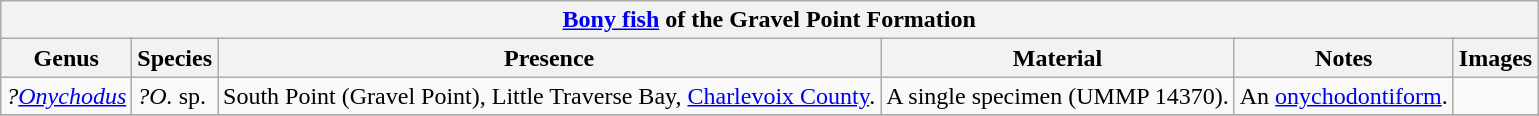<table class="wikitable" align="center">
<tr>
<th colspan="6" align="center"><strong><a href='#'>Bony fish</a> of the Gravel Point Formation</strong></th>
</tr>
<tr>
<th>Genus</th>
<th>Species</th>
<th>Presence</th>
<th><strong>Material</strong></th>
<th>Notes</th>
<th>Images</th>
</tr>
<tr>
<td><em>?<a href='#'>Onychodus</a></em></td>
<td><em>?O.</em> sp.</td>
<td>South Point (Gravel Point), Little Traverse Bay, <a href='#'>Charlevoix County</a>.</td>
<td>A single specimen (UMMP 14370).</td>
<td>An <a href='#'>onychodontiform</a>.</td>
<td></td>
</tr>
<tr>
</tr>
</table>
